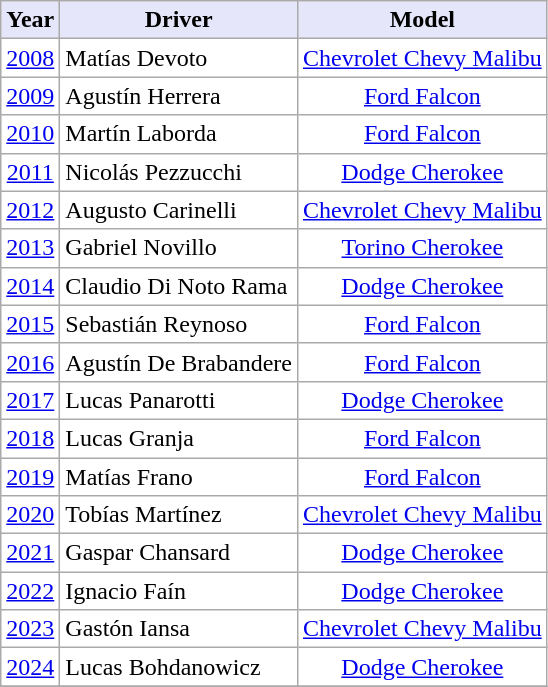<table border="0" style="background:#ffffff" align="center" class="wikitable">
<tr>
<th style="background:Lavender; color:Black">Year</th>
<th style="background:Lavender; color:Black">Driver</th>
<th style="background:Lavender; color:Black">Model</th>
</tr>
<tr>
<td align="center"><a href='#'>2008</a></td>
<td> Matías Devoto</td>
<td align="center"><a href='#'>Chevrolet Chevy Malibu</a></td>
</tr>
<tr>
<td align="center"><a href='#'>2009</a></td>
<td> Agustín Herrera</td>
<td align="center"><a href='#'>Ford Falcon</a></td>
</tr>
<tr>
<td align="center"><a href='#'>2010</a></td>
<td> Martín Laborda</td>
<td align="center"><a href='#'>Ford Falcon</a></td>
</tr>
<tr>
<td align="center"><a href='#'>2011</a></td>
<td> Nicolás Pezzucchi</td>
<td align="center"><a href='#'>Dodge Cherokee</a></td>
</tr>
<tr>
<td align="center"><a href='#'>2012</a></td>
<td> Augusto Carinelli</td>
<td align="center"><a href='#'>Chevrolet Chevy Malibu</a></td>
</tr>
<tr>
<td align="center"><a href='#'>2013</a></td>
<td> Gabriel Novillo</td>
<td align="center"><a href='#'>Torino Cherokee</a></td>
</tr>
<tr>
<td align="center"><a href='#'>2014</a></td>
<td> Claudio Di Noto Rama</td>
<td align="center"><a href='#'>Dodge Cherokee</a></td>
</tr>
<tr>
<td align="center"><a href='#'>2015</a></td>
<td> Sebastián Reynoso</td>
<td align="center"><a href='#'>Ford Falcon</a></td>
</tr>
<tr>
<td align="center"><a href='#'>2016</a></td>
<td> Agustín De Brabandere</td>
<td align="center"><a href='#'>Ford Falcon</a></td>
</tr>
<tr>
<td align="center"><a href='#'>2017</a></td>
<td> Lucas Panarotti</td>
<td align="center"><a href='#'>Dodge Cherokee</a></td>
</tr>
<tr>
<td align="center"><a href='#'>2018</a></td>
<td> Lucas Granja</td>
<td align="center"><a href='#'>Ford Falcon</a></td>
</tr>
<tr>
<td align="center"><a href='#'>2019</a></td>
<td> Matías Frano</td>
<td align="center"><a href='#'>Ford Falcon</a></td>
</tr>
<tr>
<td align="center"><a href='#'>2020</a></td>
<td> Tobías Martínez</td>
<td align="center"><a href='#'>Chevrolet Chevy Malibu</a></td>
</tr>
<tr>
<td align="center"><a href='#'>2021</a></td>
<td> Gaspar Chansard</td>
<td align="center"><a href='#'>Dodge Cherokee</a></td>
</tr>
<tr>
<td align="center"><a href='#'>2022</a></td>
<td> Ignacio Faín</td>
<td align="center"><a href='#'>Dodge Cherokee</a></td>
</tr>
<tr>
<td align="center"><a href='#'>2023</a></td>
<td> Gastón Iansa</td>
<td align="center"><a href='#'>Chevrolet Chevy Malibu</a></td>
</tr>
<tr>
<td align="center"><a href='#'>2024</a></td>
<td> Lucas Bohdanowicz</td>
<td align="center"><a href='#'>Dodge Cherokee</a></td>
</tr>
<tr>
</tr>
</table>
